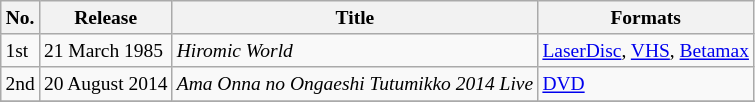<table class="wikitable" style="font-size:small;">
<tr>
<th>No.</th>
<th>Release</th>
<th>Title</th>
<th>Formats</th>
</tr>
<tr>
<td>1st</td>
<td>21 March 1985</td>
<td><em>Hiromic World</em></td>
<td><a href='#'>LaserDisc</a>, <a href='#'>VHS</a>, <a href='#'>Betamax</a></td>
</tr>
<tr>
<td>2nd</td>
<td>20 August 2014</td>
<td><em>Ama Onna no Ongaeshi Tutumikko 2014 Live</em></td>
<td><a href='#'>DVD</a></td>
</tr>
<tr>
</tr>
</table>
